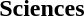<table class="toccolours" style="float:right; clear:right; margin:0 0 1em 1em;">
<tr>
<td style="text-align:center;"><br><strong>Sciences</strong></td>
</tr>
<tr>
<td><br></td>
</tr>
<tr>
<td><br></td>
</tr>
<tr>
<td><br></td>
</tr>
<tr>
<td><br></td>
</tr>
<tr>
<td></td>
</tr>
</table>
